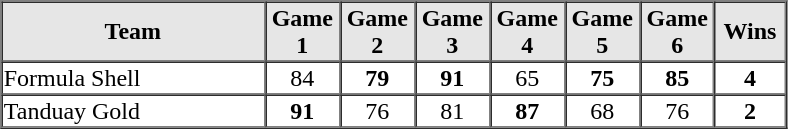<table border=1 cellspacing=0 width=525 align=center>
<tr style="text-align:center; background-color:#e6e6e6;">
<th align=center width=30%>Team</th>
<th width=8%>Game 1</th>
<th width=8%>Game 2</th>
<th width=8%>Game 3</th>
<th width=8%>Game 4</th>
<th width=8%>Game 5</th>
<th width=8%>Game 6</th>
<th width=8%>Wins</th>
</tr>
<tr style="text-align:center;">
<td align=left>Formula Shell</td>
<td>84</td>
<td><strong>79</strong></td>
<td><strong>91</strong></td>
<td>65</td>
<td><strong>75</strong></td>
<td><strong>85</strong></td>
<td><strong>4</strong></td>
</tr>
<tr style="text-align:center;">
<td align=left>Tanduay Gold</td>
<td><strong>91</strong></td>
<td>76</td>
<td>81</td>
<td><strong>87</strong></td>
<td>68</td>
<td>76</td>
<td><strong>2</strong></td>
</tr>
<tr style="text-align:center; font-size: 85%; background-color:#e6e6e6;">
</tr>
</table>
